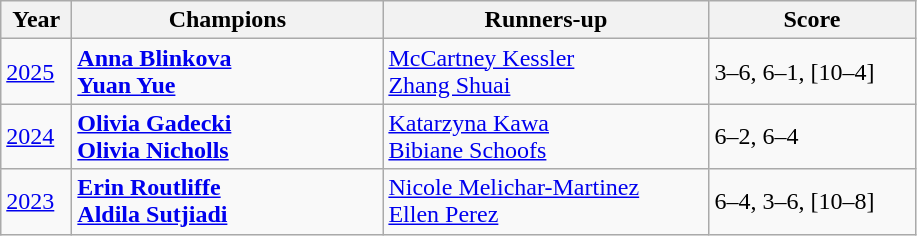<table class="wikitable">
<tr>
<th style="width:40px">Year</th>
<th style="width:200px">Champions</th>
<th style="width:210px">Runners-up</th>
<th style="width:130px" class="unsortable">Score</th>
</tr>
<tr>
<td><a href='#'>2025</a></td>
<td> <strong><a href='#'>Anna Blinkova</a></strong> <br>  <strong><a href='#'>Yuan Yue</a></strong></td>
<td> <a href='#'>McCartney Kessler</a> <br>  <a href='#'>Zhang Shuai</a></td>
<td>3–6, 6–1, [10–4]</td>
</tr>
<tr>
<td><a href='#'>2024</a></td>
<td> <strong><a href='#'>Olivia Gadecki</a></strong> <br>  <strong><a href='#'>Olivia Nicholls</a></strong></td>
<td> <a href='#'>Katarzyna Kawa</a> <br>  <a href='#'>Bibiane Schoofs</a></td>
<td>6–2, 6–4</td>
</tr>
<tr>
<td><a href='#'>2023</a></td>
<td> <strong><a href='#'>Erin Routliffe</a></strong> <br>  <strong><a href='#'>Aldila Sutjiadi</a></strong></td>
<td> <a href='#'>Nicole Melichar-Martinez</a> <br>  <a href='#'>Ellen Perez</a></td>
<td>6–4, 3–6, [10–8]</td>
</tr>
</table>
